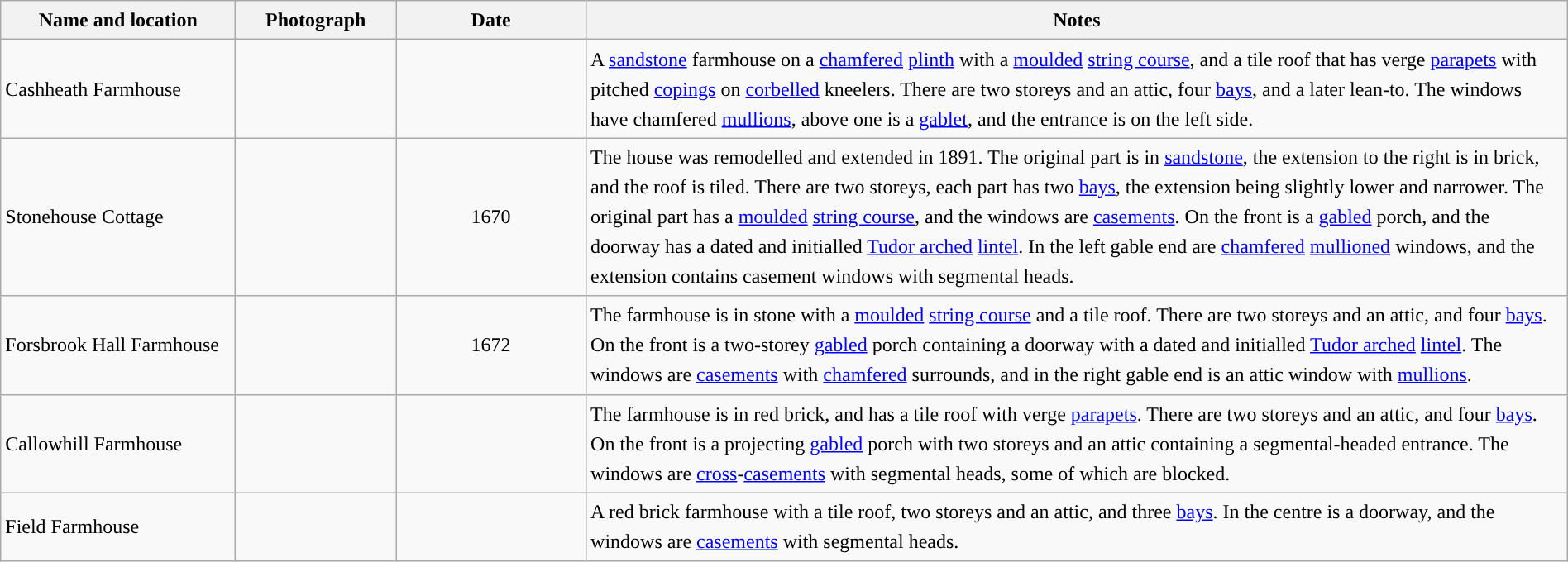<table class="wikitable sortable plainrowheaders" style="width:100%;border:0px;text-align:left;line-height:150%;">
<tr>
<th scope="col"  style="width:150px">Name and location</th>
<th scope="col"  style="width:100px" class="unsortable">Photograph</th>
<th scope="col"  style="width:120px">Date</th>
<th scope="col"  style="width:650px" class="unsortable">Notes</th>
</tr>
<tr>
<td>Cashheath Farmhouse<br><small></small></td>
<td></td>
<td align="center"></td>
<td>A <a href='#'>sandstone</a> farmhouse on a <a href='#'>chamfered</a> <a href='#'>plinth</a> with a <a href='#'>moulded</a> <a href='#'>string course</a>, and a tile roof that has verge <a href='#'>parapets</a> with pitched <a href='#'>copings</a> on <a href='#'>corbelled</a> kneelers.  There are two storeys and an attic, four <a href='#'>bays</a>, and a later lean-to.  The windows have chamfered <a href='#'>mullions</a>, above one is a <a href='#'>gablet</a>, and the entrance is on the left side.</td>
</tr>
<tr>
<td>Stonehouse Cottage<br><small></small></td>
<td></td>
<td align="center">1670</td>
<td>The house was remodelled and extended in 1891.  The original part is in <a href='#'>sandstone</a>, the extension to the right is in brick, and the roof is tiled.  There are two storeys, each part has two <a href='#'>bays</a>, the extension being slightly lower and narrower.  The original part has a <a href='#'>moulded</a> <a href='#'>string course</a>, and the windows are <a href='#'>casements</a>.  On the front is a <a href='#'>gabled</a> porch, and the doorway has a dated and initialled <a href='#'>Tudor arched</a> <a href='#'>lintel</a>.  In the left gable end are <a href='#'>chamfered</a> <a href='#'>mullioned</a> windows, and the extension contains casement windows with segmental heads.</td>
</tr>
<tr>
<td>Forsbrook Hall Farmhouse<br><small></small></td>
<td></td>
<td align="center">1672</td>
<td>The farmhouse is in stone with a <a href='#'>moulded</a> <a href='#'>string course</a> and a tile roof.  There are two storeys and an attic, and four <a href='#'>bays</a>.  On the front is a two-storey <a href='#'>gabled</a> porch containing a doorway with a dated and initialled <a href='#'>Tudor arched</a> <a href='#'>lintel</a>.  The windows are <a href='#'>casements</a> with <a href='#'>chamfered</a> surrounds, and in the right gable end is an attic window with <a href='#'>mullions</a>.</td>
</tr>
<tr>
<td>Callowhill Farmhouse<br><small></small></td>
<td></td>
<td align="center"></td>
<td>The farmhouse is in red brick, and has a tile roof with verge <a href='#'>parapets</a>.  There are two storeys and an attic, and four <a href='#'>bays</a>.  On the front is a projecting <a href='#'>gabled</a> porch with two storeys and an attic containing a segmental-headed entrance.  The windows are <a href='#'>cross</a>-<a href='#'>casements</a> with segmental heads, some of which are blocked.</td>
</tr>
<tr>
<td>Field Farmhouse<br><small></small></td>
<td></td>
<td align="center"></td>
<td>A red brick farmhouse with a tile roof, two storeys and an attic, and three <a href='#'>bays</a>.  In the centre is a doorway, and the windows are <a href='#'>casements</a> with segmental heads.</td>
</tr>
<tr>
</tr>
</table>
